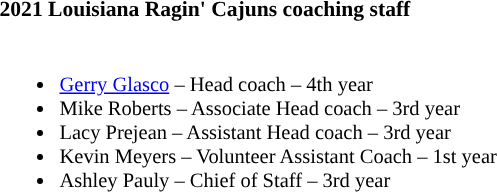<table class="toccolours" style="text-align: left; font-size:90%;">
<tr>
<th colspan="9">2021 Louisiana Ragin' Cajuns coaching staff</th>
</tr>
<tr>
<td style="font-size: 95%;" valign="top"><br><ul><li><a href='#'>Gerry Glasco</a> – Head coach – 4th year</li><li>Mike Roberts – Associate Head coach – 3rd year</li><li>Lacy Prejean – Assistant Head coach – 3rd year</li><li>Kevin Meyers – Volunteer Assistant Coach – 1st year</li><li>Ashley Pauly – Chief of Staff – 3rd year</li></ul></td>
</tr>
</table>
